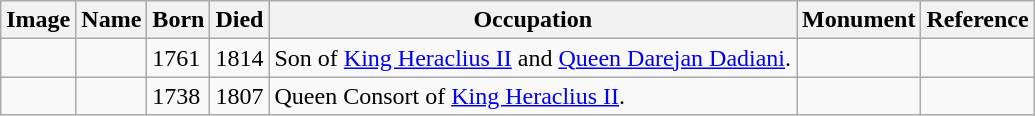<table class="wikitable sortable">
<tr>
<th scope=col class=unsortable>Image</th>
<th scope=col>Name</th>
<th scope=col>Born</th>
<th scope=col>Died</th>
<th scope=col class=unsortable>Occupation</th>
<th scope=col class=unsortable>Monument</th>
<th scope=col class=unsortable>Reference</th>
</tr>
<tr>
<td></td>
<td></td>
<td>1761</td>
<td>1814</td>
<td>Son of <a href='#'>King Heraclius II</a> and <a href='#'>Queen Darejan Dadiani</a>.</td>
<td></td>
<td></td>
</tr>
<tr>
<td></td>
<td></td>
<td>1738</td>
<td>1807</td>
<td>Queen Consort of <a href='#'>King Heraclius II</a>.</td>
<td></td>
<td></td>
</tr>
</table>
